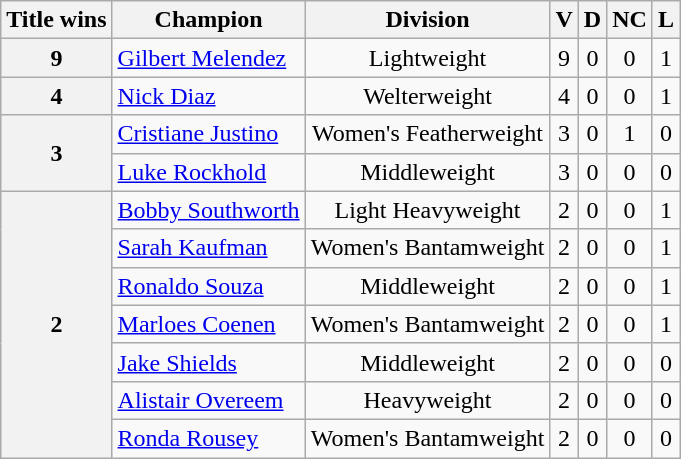<table class="wikitable" style="text-align:center">
<tr>
<th>Title wins</th>
<th>Champion</th>
<th>Division</th>
<th>V</th>
<th>D</th>
<th>NC</th>
<th>L</th>
</tr>
<tr>
<th>9</th>
<td align=left> <a href='#'>Gilbert Melendez</a></td>
<td>Lightweight</td>
<td>9</td>
<td>0</td>
<td>0</td>
<td>1</td>
</tr>
<tr>
<th>4</th>
<td align=left> <a href='#'>Nick Diaz</a></td>
<td>Welterweight</td>
<td>4</td>
<td>0</td>
<td>0</td>
<td>1</td>
</tr>
<tr>
<th rowspan=2>3</th>
<td align=left> <a href='#'>Cristiane Justino</a></td>
<td>Women's Featherweight</td>
<td>3</td>
<td>0</td>
<td>1</td>
<td>0</td>
</tr>
<tr>
<td align=left> <a href='#'>Luke Rockhold</a></td>
<td>Middleweight</td>
<td>3</td>
<td>0</td>
<td>0</td>
<td>0</td>
</tr>
<tr>
<th rowspan=7>2</th>
<td align=left> <a href='#'>Bobby Southworth</a></td>
<td>Light Heavyweight</td>
<td>2</td>
<td>0</td>
<td>0</td>
<td>1</td>
</tr>
<tr>
<td align=left> <a href='#'>Sarah Kaufman</a></td>
<td>Women's Bantamweight</td>
<td>2</td>
<td>0</td>
<td>0</td>
<td>1</td>
</tr>
<tr>
<td align=left> <a href='#'>Ronaldo Souza</a></td>
<td>Middleweight</td>
<td>2</td>
<td>0</td>
<td>0</td>
<td>1</td>
</tr>
<tr>
<td align=left> <a href='#'>Marloes Coenen</a></td>
<td>Women's Bantamweight</td>
<td>2</td>
<td>0</td>
<td>0</td>
<td>1</td>
</tr>
<tr>
<td align=left> <a href='#'>Jake Shields</a></td>
<td>Middleweight</td>
<td>2</td>
<td>0</td>
<td>0</td>
<td>0</td>
</tr>
<tr>
<td align=left> <a href='#'>Alistair Overeem</a></td>
<td>Heavyweight</td>
<td>2</td>
<td>0</td>
<td>0</td>
<td>0</td>
</tr>
<tr>
<td align=left> <a href='#'>Ronda Rousey</a></td>
<td>Women's Bantamweight</td>
<td>2</td>
<td>0</td>
<td>0</td>
<td>0</td>
</tr>
</table>
